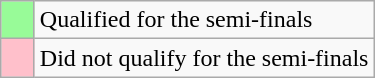<table class="wikitable">
<tr>
<td style="width:15px; background:#98fb98;"></td>
<td>Qualified for the semi-finals</td>
</tr>
<tr>
<td style="width:15px; background:pink;"></td>
<td>Did not qualify for the semi-finals</td>
</tr>
</table>
